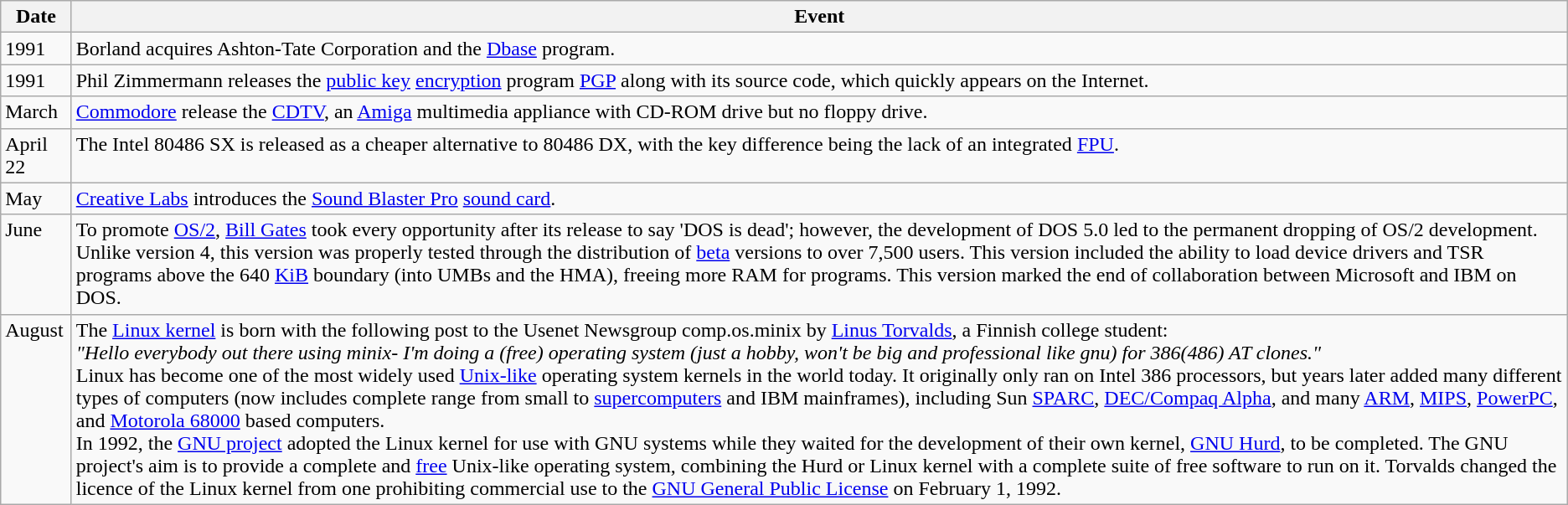<table class="wikitable sortable">
<tr>
<th>Date</th>
<th class="unsortable">Event</th>
</tr>
<tr valign="top">
<td>1991</td>
<td>Borland acquires Ashton-Tate Corporation and the <a href='#'>Dbase</a> program.</td>
</tr>
<tr valign="top">
<td>1991</td>
<td>Phil Zimmermann releases the <a href='#'>public key</a> <a href='#'>encryption</a> program <a href='#'>PGP</a> along with its source code, which quickly appears on the Internet.</td>
</tr>
<tr valign="top">
<td>March</td>
<td><a href='#'>Commodore</a> release the <a href='#'>CDTV</a>, an <a href='#'>Amiga</a> multimedia appliance with CD-ROM drive but no floppy drive.</td>
</tr>
<tr valign="top">
<td>April 22</td>
<td>The Intel 80486 SX is released as a cheaper alternative to 80486 DX, with the key difference being the lack of an integrated <a href='#'>FPU</a>.</td>
</tr>
<tr valign="top">
<td>May</td>
<td><a href='#'>Creative Labs</a> introduces the <a href='#'>Sound Blaster Pro</a> <a href='#'>sound card</a>.</td>
</tr>
<tr valign="top">
<td>June</td>
<td>To promote <a href='#'>OS/2</a>, <a href='#'>Bill Gates</a> took every opportunity after its release to say 'DOS is dead'; however, the development of DOS 5.0 led to the permanent dropping of OS/2 development.<br>Unlike version 4, this version was properly tested through the distribution of <a href='#'>beta</a> versions to over 7,500 users. This version included the ability to load device drivers and TSR programs above the 640 <a href='#'>KiB</a> boundary (into UMBs and the HMA), freeing more RAM for programs. This version marked the end of collaboration between Microsoft and IBM on DOS.</td>
</tr>
<tr valign="top">
<td>August</td>
<td>The <a href='#'>Linux kernel</a> is born with the following post to the Usenet Newsgroup comp.os.minix by <a href='#'>Linus Torvalds</a>, a Finnish college student:<br><em>"Hello everybody out there using minix- I'm doing a (free) operating system (just a hobby, won't be big and professional like gnu) for 386(486) AT clones."</em><br>Linux has become one of the most widely used <a href='#'>Unix-like</a> operating system kernels in the world today. It originally only ran on Intel 386 processors, but years later added many different types of computers (now includes complete range from small to <a href='#'>supercomputers</a> and IBM mainframes), including Sun <a href='#'>SPARC</a>, <a href='#'>DEC/Compaq Alpha</a>, and many <a href='#'>ARM</a>, <a href='#'>MIPS</a>, <a href='#'>PowerPC</a>, and <a href='#'>Motorola 68000</a> based computers.<br>In 1992, the <a href='#'>GNU project</a> adopted the Linux kernel for use with GNU systems while they waited for the development of their own kernel, <a href='#'>GNU Hurd</a>, to be completed. The GNU project's aim is to provide a complete and <a href='#'>free</a> Unix-like operating system, combining the Hurd or Linux kernel with a complete suite of free software to run on it. Torvalds changed the licence of the Linux kernel from one prohibiting commercial use to the <a href='#'>GNU General Public License</a> on February 1, 1992.</td>
</tr>
</table>
